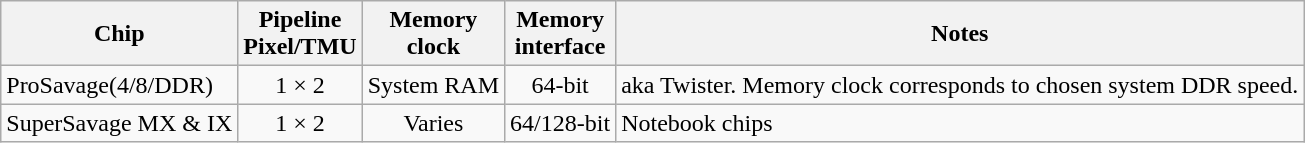<table class="wikitable" style="text-align:center">
<tr>
<th>Chip</th>
<th>Pipeline<br>Pixel/TMU</th>
<th>Memory<br>clock</th>
<th>Memory<br>interface</th>
<th>Notes</th>
</tr>
<tr>
<td align="left">ProSavage(4/8/DDR)</td>
<td>1 × 2</td>
<td>System RAM</td>
<td>64-bit</td>
<td align="left">aka Twister. Memory clock corresponds to chosen system DDR speed.</td>
</tr>
<tr>
<td align="left">SuperSavage MX & IX</td>
<td>1 × 2</td>
<td>Varies</td>
<td>64/128-bit</td>
<td align="left">Notebook chips</td>
</tr>
</table>
